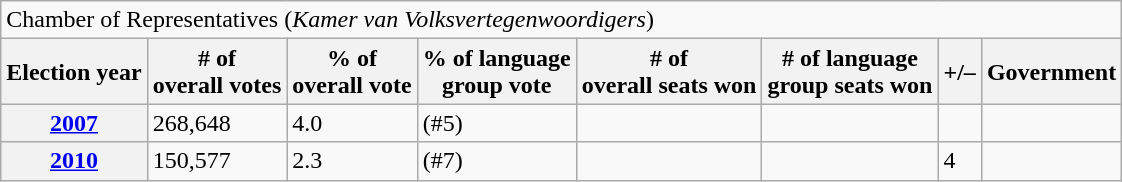<table class=wikitable>
<tr>
<td colspan=8>Chamber of Representatives (<em>Kamer van Volksvertegenwoordigers</em>)</td>
</tr>
<tr>
<th>Election year</th>
<th># of<br>overall votes</th>
<th>% of<br>overall vote</th>
<th>% of language<br>group vote</th>
<th># of<br>overall seats won</th>
<th># of language<br>group seats won</th>
<th>+/–</th>
<th>Government</th>
</tr>
<tr>
<th><a href='#'>2007</a></th>
<td>268,648</td>
<td>4.0</td>
<td>(#5)</td>
<td></td>
<td><small></small></td>
<td></td>
<td></td>
</tr>
<tr>
<th><a href='#'>2010</a></th>
<td>150,577</td>
<td>2.3</td>
<td>(#7)</td>
<td></td>
<td><small></small></td>
<td> 4</td>
<td></td>
</tr>
</table>
